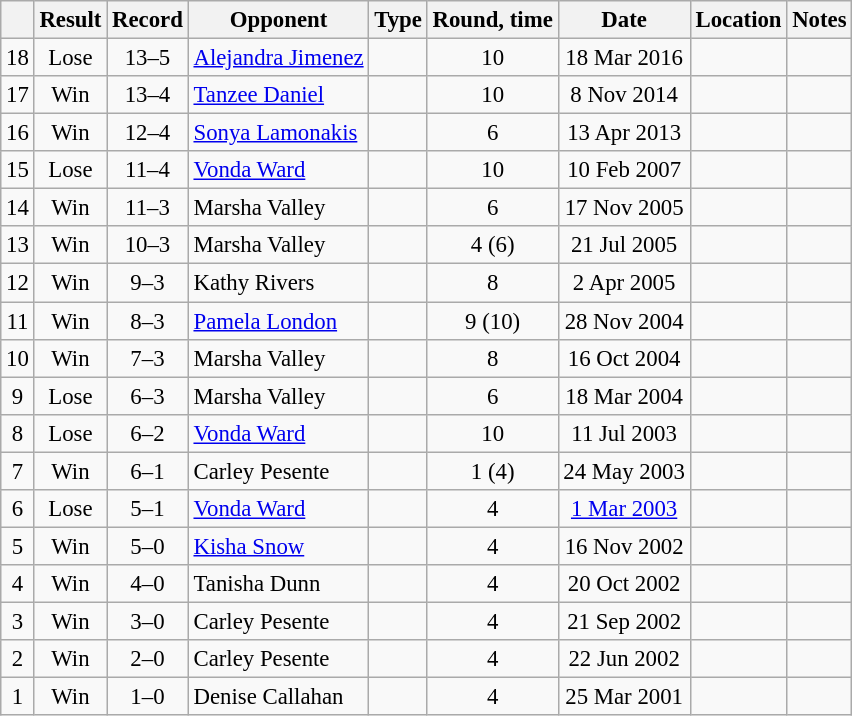<table class="wikitable" style="text-align:center; font-size:95%">
<tr>
<th></th>
<th>Result</th>
<th>Record</th>
<th>Opponent</th>
<th>Type</th>
<th>Round, time</th>
<th>Date</th>
<th>Location</th>
<th>Notes</th>
</tr>
<tr>
<td>18</td>
<td>Lose</td>
<td>13–5</td>
<td style="text-align:left;"> <a href='#'>Alejandra Jimenez</a></td>
<td></td>
<td>10</td>
<td>18 Mar 2016</td>
<td style="text-align:left;"> </td>
<td style="text-align:left;"></td>
</tr>
<tr>
<td>17</td>
<td>Win</td>
<td>13–4</td>
<td style="text-align:left;"> <a href='#'>Tanzee Daniel</a></td>
<td></td>
<td>10</td>
<td>8 Nov 2014</td>
<td style="text-align:left;"> </td>
<td style="text-align:left;"></td>
</tr>
<tr>
<td>16</td>
<td>Win</td>
<td>12–4</td>
<td style="text-align:left;"> <a href='#'>Sonya Lamonakis</a></td>
<td></td>
<td>6</td>
<td>13 Apr 2013</td>
<td style="text-align:left;"> </td>
<td style="text-align:left;"></td>
</tr>
<tr>
<td>15</td>
<td>Lose</td>
<td>11–4</td>
<td style="text-align:left;"> <a href='#'>Vonda Ward</a></td>
<td></td>
<td>10</td>
<td>10 Feb 2007</td>
<td style="text-align:left;"> </td>
<td style="text-align:left;"></td>
</tr>
<tr>
<td>14</td>
<td>Win</td>
<td>11–3</td>
<td style="text-align:left;"> Marsha Valley</td>
<td></td>
<td>6</td>
<td>17 Nov 2005</td>
<td style="text-align:left;"> </td>
<td style="text-align:left;"></td>
</tr>
<tr>
<td>13</td>
<td>Win</td>
<td>10–3</td>
<td style="text-align:left;"> Marsha Valley</td>
<td></td>
<td>4 (6)<br></td>
<td>21 Jul 2005</td>
<td style="text-align:left;"> </td>
<td style="text-align:left;"></td>
</tr>
<tr>
<td>12</td>
<td>Win</td>
<td>9–3</td>
<td style="text-align:left;"> Kathy Rivers</td>
<td></td>
<td>8</td>
<td>2 Apr 2005</td>
<td style="text-align:left;"> </td>
<td style="text-align:left;"></td>
</tr>
<tr>
<td>11</td>
<td>Win</td>
<td>8–3</td>
<td style="text-align:left;"> <a href='#'>Pamela London</a></td>
<td></td>
<td>9 (10)<br></td>
<td>28 Nov 2004</td>
<td style="text-align:left;"> </td>
<td style="text-align:left;"></td>
</tr>
<tr>
<td>10</td>
<td>Win</td>
<td>7–3</td>
<td style="text-align:left;"> Marsha Valley</td>
<td></td>
<td>8</td>
<td>16 Oct 2004</td>
<td style="text-align:left;"> </td>
<td style="text-align:left;"></td>
</tr>
<tr>
<td>9</td>
<td>Lose</td>
<td>6–3</td>
<td style="text-align:left;"> Marsha Valley</td>
<td></td>
<td>6</td>
<td>18 Mar 2004</td>
<td style="text-align:left;"> </td>
<td></td>
</tr>
<tr>
<td>8</td>
<td>Lose</td>
<td>6–2</td>
<td style="text-align:left;"> <a href='#'>Vonda Ward</a></td>
<td></td>
<td>10</td>
<td>11 Jul 2003</td>
<td style="text-align:left;"> </td>
<td style="text-align:left;"></td>
</tr>
<tr>
<td>7</td>
<td>Win</td>
<td>6–1</td>
<td style="text-align:left;"> Carley Pesente</td>
<td></td>
<td>1 (4)<br></td>
<td>24 May 2003</td>
<td style="text-align:left;"> </td>
<td></td>
</tr>
<tr>
<td>6</td>
<td>Lose</td>
<td>5–1</td>
<td style="text-align:left;"> <a href='#'>Vonda Ward</a></td>
<td></td>
<td>4</td>
<td><a href='#'>1 Mar 2003</a></td>
<td style="text-align:left;"> </td>
<td></td>
</tr>
<tr>
<td>5</td>
<td>Win</td>
<td>5–0</td>
<td style="text-align:left;"> <a href='#'>Kisha Snow</a></td>
<td></td>
<td>4</td>
<td>16 Nov 2002</td>
<td style="text-align:left;"> </td>
<td></td>
</tr>
<tr>
<td>4</td>
<td>Win</td>
<td>4–0</td>
<td style="text-align:left;"> Tanisha Dunn</td>
<td></td>
<td>4</td>
<td>20 Oct 2002</td>
<td style="text-align:left;"> </td>
<td style="text-align:left;"></td>
</tr>
<tr>
<td>3</td>
<td>Win</td>
<td>3–0</td>
<td style="text-align:left;"> Carley Pesente</td>
<td></td>
<td>4</td>
<td>21 Sep 2002</td>
<td style="text-align:left;"> </td>
<td style="text-align:left;"></td>
</tr>
<tr>
<td>2</td>
<td>Win</td>
<td>2–0</td>
<td style="text-align:left;"> Carley Pesente</td>
<td></td>
<td>4</td>
<td>22 Jun 2002</td>
<td style="text-align:left;"> </td>
<td style="text-align:left;"></td>
</tr>
<tr>
<td>1</td>
<td>Win</td>
<td>1–0</td>
<td style="text-align:left;"> Denise Callahan</td>
<td></td>
<td>4</td>
<td>25 Mar 2001</td>
<td style="text-align:left;"> </td>
<td style="text-align:left;"></td>
</tr>
</table>
